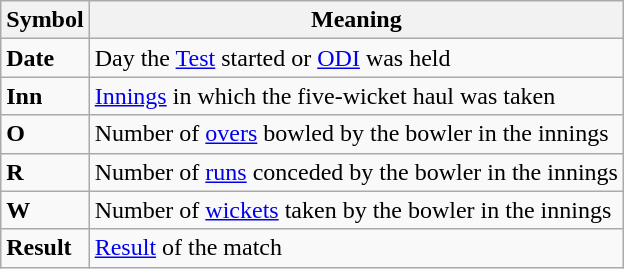<table class="wikitable">
<tr>
<th>Symbol</th>
<th>Meaning</th>
</tr>
<tr>
<td><strong>Date</strong></td>
<td>Day the <a href='#'>Test</a> started or <a href='#'>ODI</a> was held</td>
</tr>
<tr>
<td><strong>Inn</strong></td>
<td><a href='#'>Innings</a> in which the five-wicket haul was taken</td>
</tr>
<tr>
<td><strong>O</strong></td>
<td>Number of <a href='#'>overs</a> bowled by the bowler in the innings</td>
</tr>
<tr>
<td><strong>R</strong></td>
<td>Number of <a href='#'>runs</a> conceded by the bowler in the innings</td>
</tr>
<tr>
<td><strong>W</strong></td>
<td>Number of <a href='#'>wickets</a> taken by the bowler in the innings</td>
</tr>
<tr>
<td><strong>Result</strong></td>
<td><a href='#'>Result</a> of the match</td>
</tr>
</table>
